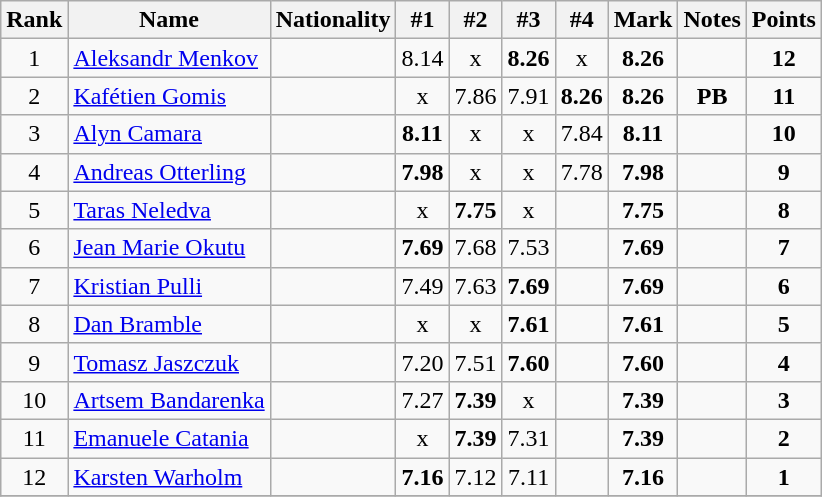<table class="wikitable sortable" style="text-align:center">
<tr>
<th>Rank</th>
<th>Name</th>
<th>Nationality</th>
<th>#1</th>
<th>#2</th>
<th>#3</th>
<th>#4</th>
<th>Mark</th>
<th>Notes</th>
<th>Points</th>
</tr>
<tr>
<td>1</td>
<td align=left><a href='#'>Aleksandr Menkov</a></td>
<td align=left></td>
<td>8.14</td>
<td>x</td>
<td><strong>8.26</strong></td>
<td>x</td>
<td><strong>8.26</strong></td>
<td></td>
<td><strong>12</strong></td>
</tr>
<tr>
<td>2</td>
<td align=left><a href='#'>Kafétien Gomis</a></td>
<td align=left></td>
<td>x</td>
<td>7.86</td>
<td>7.91</td>
<td><strong>8.26</strong></td>
<td><strong>8.26</strong></td>
<td><strong>PB </strong></td>
<td><strong>11</strong></td>
</tr>
<tr>
<td>3</td>
<td align=left><a href='#'>Alyn Camara</a></td>
<td align=left></td>
<td><strong>8.11</strong></td>
<td>x</td>
<td>x</td>
<td>7.84</td>
<td><strong>8.11</strong></td>
<td></td>
<td><strong>10</strong></td>
</tr>
<tr>
<td>4</td>
<td align=left><a href='#'>Andreas Otterling</a></td>
<td align=left></td>
<td><strong>7.98</strong></td>
<td>x</td>
<td>x</td>
<td>7.78</td>
<td><strong>7.98</strong></td>
<td></td>
<td><strong>9</strong></td>
</tr>
<tr>
<td>5</td>
<td align=left><a href='#'>Taras Neledva</a></td>
<td align=left></td>
<td>x</td>
<td><strong>7.75</strong></td>
<td>x</td>
<td></td>
<td><strong>7.75</strong></td>
<td></td>
<td><strong>8</strong></td>
</tr>
<tr>
<td>6</td>
<td align=left><a href='#'>Jean Marie Okutu</a></td>
<td align=left></td>
<td><strong>7.69</strong></td>
<td>7.68</td>
<td>7.53</td>
<td></td>
<td><strong>7.69</strong></td>
<td></td>
<td><strong>7</strong></td>
</tr>
<tr>
<td>7</td>
<td align=left><a href='#'>Kristian Pulli</a></td>
<td align=left></td>
<td>7.49</td>
<td>7.63</td>
<td><strong>7.69</strong></td>
<td></td>
<td><strong>7.69</strong></td>
<td></td>
<td><strong>6</strong></td>
</tr>
<tr>
<td>8</td>
<td align=left><a href='#'>Dan Bramble</a></td>
<td align=left></td>
<td>x</td>
<td>x</td>
<td><strong>7.61</strong></td>
<td></td>
<td><strong>7.61</strong></td>
<td></td>
<td><strong>5</strong></td>
</tr>
<tr>
<td>9</td>
<td align=left><a href='#'>Tomasz Jaszczuk</a></td>
<td align=left></td>
<td>7.20</td>
<td>7.51</td>
<td><strong>7.60</strong></td>
<td></td>
<td><strong>7.60</strong></td>
<td></td>
<td><strong>4</strong></td>
</tr>
<tr>
<td>10</td>
<td align=left><a href='#'>Artsem Bandarenka</a></td>
<td align=left></td>
<td>7.27</td>
<td><strong>7.39</strong></td>
<td>x</td>
<td></td>
<td><strong>7.39</strong></td>
<td></td>
<td><strong>3</strong></td>
</tr>
<tr>
<td>11</td>
<td align=left><a href='#'>Emanuele Catania</a></td>
<td align=left></td>
<td>x</td>
<td><strong>7.39</strong></td>
<td>7.31</td>
<td></td>
<td><strong>7.39</strong></td>
<td></td>
<td><strong>2</strong></td>
</tr>
<tr>
<td>12</td>
<td align=left><a href='#'>Karsten Warholm</a></td>
<td align=left></td>
<td><strong>7.16</strong></td>
<td>7.12</td>
<td>7.11</td>
<td></td>
<td><strong>7.16</strong></td>
<td></td>
<td><strong>1</strong></td>
</tr>
<tr>
</tr>
</table>
